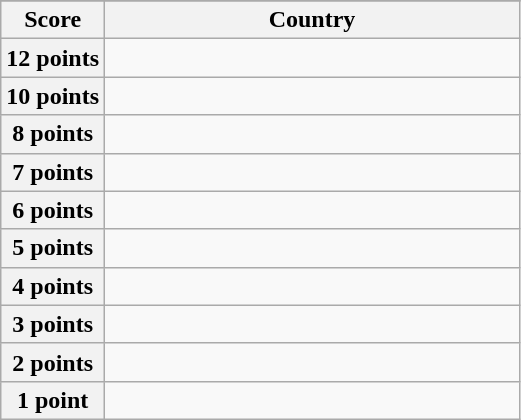<table class="wikitable">
<tr>
</tr>
<tr>
<th scope="col" width="20%">Score</th>
<th scope="col">Country</th>
</tr>
<tr>
<th scope="row">12 points</th>
<td></td>
</tr>
<tr>
<th scope="row">10 points</th>
<td></td>
</tr>
<tr>
<th scope="row">8 points</th>
<td></td>
</tr>
<tr>
<th scope="row">7 points</th>
<td></td>
</tr>
<tr>
<th scope="row">6 points</th>
<td></td>
</tr>
<tr>
<th scope="row">5 points</th>
<td></td>
</tr>
<tr>
<th scope="row">4 points</th>
<td></td>
</tr>
<tr>
<th scope="row">3 points</th>
<td></td>
</tr>
<tr>
<th scope="row">2 points</th>
<td></td>
</tr>
<tr>
<th scope="row">1 point</th>
<td></td>
</tr>
</table>
